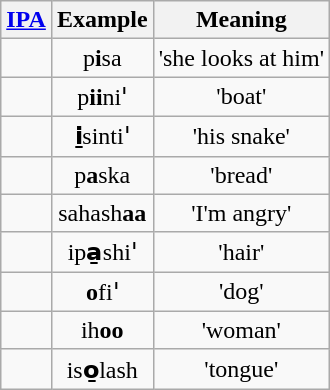<table class="wikitable">
<tr>
<th><a href='#'>IPA</a></th>
<th>Example</th>
<th>Meaning</th>
</tr>
<tr align=center>
<td></td>
<td>p<strong>i</strong>sa</td>
<td>'she looks at him'</td>
</tr>
<tr align=center>
<td></td>
<td>p<strong>ii</strong>niꞌ</td>
<td>'boat'</td>
</tr>
<tr align=center>
<td></td>
<td><strong>i̱</strong>sintiꞌ</td>
<td>'his snake'</td>
</tr>
<tr align=center>
<td></td>
<td>p<strong>a</strong>ska</td>
<td>'bread'</td>
</tr>
<tr align=center>
<td></td>
<td>sahash<strong>aa</strong></td>
<td>'I'm angry'</td>
</tr>
<tr align=center>
<td></td>
<td>ip<strong>a̱</strong>shiꞌ</td>
<td>'hair'</td>
</tr>
<tr align=center>
<td></td>
<td><strong>o</strong>fiꞌ</td>
<td>'dog'</td>
</tr>
<tr align=center>
<td></td>
<td>ih<strong>oo</strong></td>
<td>'woman'</td>
</tr>
<tr align=center>
<td></td>
<td>is<strong>o̱</strong>lash</td>
<td>'tongue'</td>
</tr>
</table>
